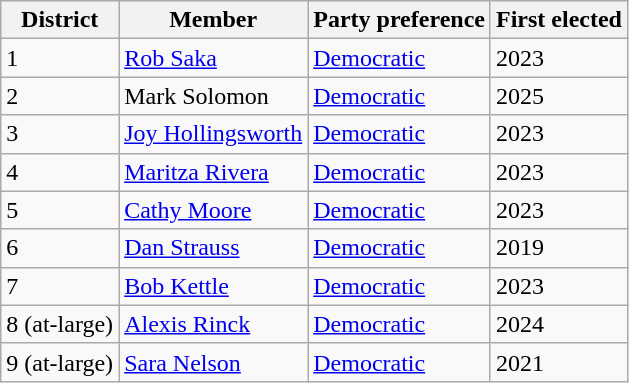<table class="wikitable sortable">
<tr>
<th>District</th>
<th>Member</th>
<th>Party preference</th>
<th>First elected</th>
</tr>
<tr>
<td>1</td>
<td><a href='#'>Rob Saka</a></td>
<td><a href='#'>Democratic</a></td>
<td>2023</td>
</tr>
<tr>
<td>2</td>
<td>Mark Solomon</td>
<td><a href='#'>Democratic</a></td>
<td>2025</td>
</tr>
<tr>
<td>3</td>
<td><a href='#'>Joy Hollingsworth</a></td>
<td><a href='#'>Democratic</a></td>
<td>2023</td>
</tr>
<tr>
<td>4</td>
<td><a href='#'>Maritza Rivera</a></td>
<td><a href='#'>Democratic</a></td>
<td>2023</td>
</tr>
<tr>
<td>5</td>
<td><a href='#'>Cathy Moore</a></td>
<td><a href='#'>Democratic</a></td>
<td>2023</td>
</tr>
<tr>
<td>6</td>
<td><a href='#'>Dan Strauss</a></td>
<td><a href='#'>Democratic</a></td>
<td>2019</td>
</tr>
<tr>
<td>7</td>
<td><a href='#'>Bob Kettle</a></td>
<td><a href='#'>Democratic</a></td>
<td>2023</td>
</tr>
<tr>
<td>8 (at-large)</td>
<td><a href='#'>Alexis Rinck</a></td>
<td><a href='#'>Democratic</a></td>
<td>2024</td>
</tr>
<tr>
<td>9 (at-large)</td>
<td><a href='#'>Sara Nelson</a></td>
<td><a href='#'>Democratic</a></td>
<td>2021</td>
</tr>
</table>
